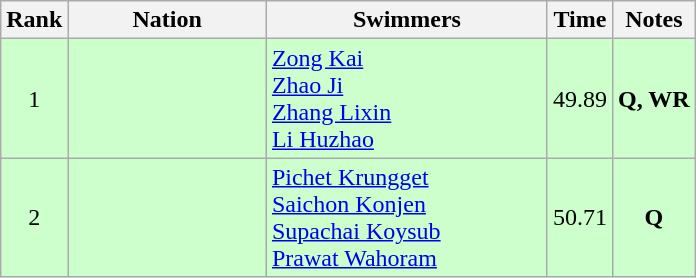<table class="wikitable sortable" style="text-align:center">
<tr>
<th>Rank</th>
<th style="width:125px">Nation</th>
<th Class="unsortable" style="width:180px">Swimmers</th>
<th>Time</th>
<th>Notes</th>
</tr>
<tr style="background:#cfc;">
<td>1</td>
<td style="text-align:left"></td>
<td style="text-align:left"><a href='#'>Zong Kai</a><br> <a href='#'>Zhao Ji</a><br> <a href='#'>Zhang Lixin</a><br> <a href='#'>Li Huzhao</a></td>
<td>49.89</td>
<td><strong>Q, WR</strong></td>
</tr>
<tr style="background:#cfc;">
<td>2</td>
<td style="text-align:left"></td>
<td style="text-align:left"><a href='#'>Pichet Krungget</a><br> <a href='#'>Saichon Konjen</a><br> <a href='#'>Supachai Koysub</a><br> <a href='#'>Prawat Wahoram</a></td>
<td>50.71</td>
<td><strong>Q</strong></td>
</tr>
</table>
